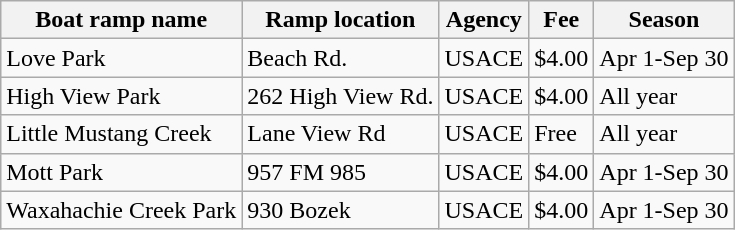<table class="wikitable">
<tr>
<th>Boat ramp name</th>
<th>Ramp location</th>
<th>Agency</th>
<th>Fee</th>
<th>Season</th>
</tr>
<tr>
<td>Love Park</td>
<td>Beach Rd.</td>
<td>USACE</td>
<td>$4.00</td>
<td>Apr 1-Sep 30</td>
</tr>
<tr>
<td>High View Park</td>
<td>262 High View Rd.</td>
<td>USACE</td>
<td>$4.00</td>
<td>All year</td>
</tr>
<tr>
<td>Little Mustang Creek</td>
<td>Lane View Rd</td>
<td>USACE</td>
<td>Free</td>
<td>All year</td>
</tr>
<tr>
<td>Mott Park</td>
<td>957 FM 985</td>
<td>USACE</td>
<td>$4.00</td>
<td>Apr 1-Sep 30</td>
</tr>
<tr>
<td>Waxahachie Creek Park</td>
<td>930 Bozek</td>
<td>USACE</td>
<td>$4.00</td>
<td>Apr 1-Sep 30</td>
</tr>
</table>
